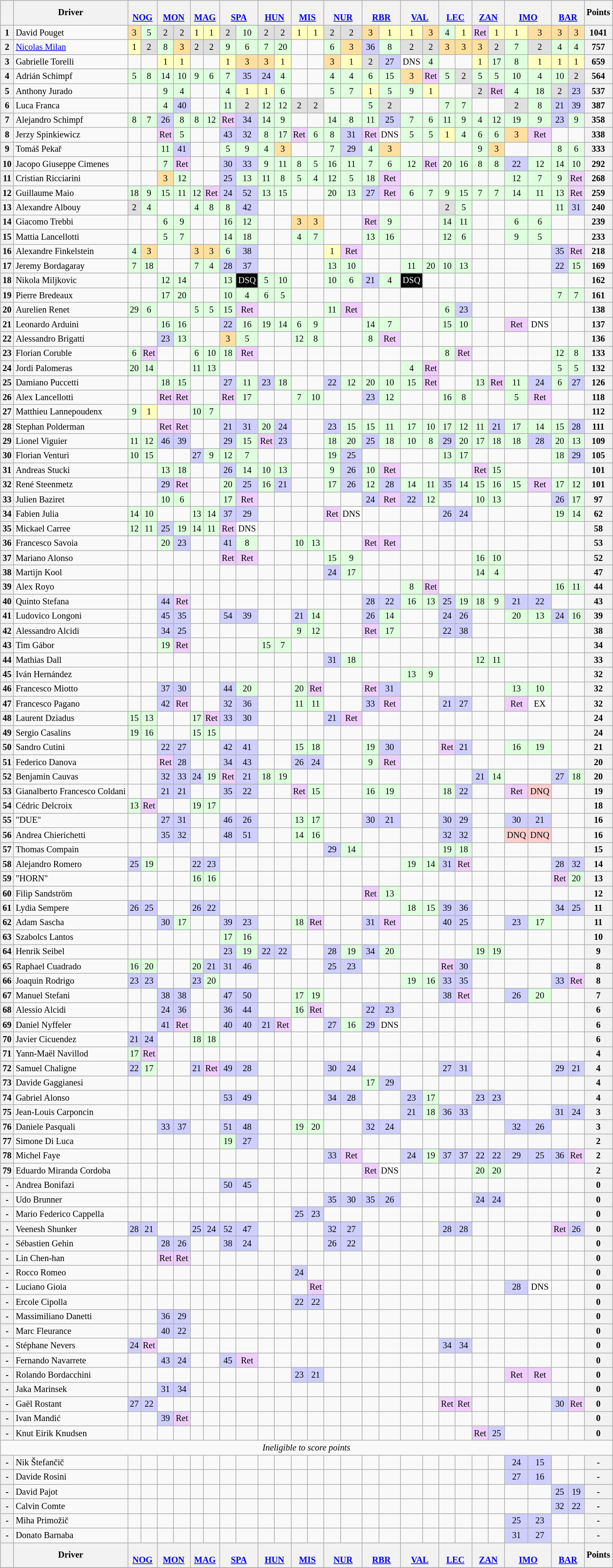<table>
<tr>
<td valign="top"><br><table class="wikitable" style="font-size:85%; text-align:center;">
<tr>
<th></th>
<th>Driver</th>
<th colspan="2"><br><a href='#'>NOG</a></th>
<th colspan="2"><br><a href='#'>MON</a></th>
<th colspan="2"><br><a href='#'>MAG</a></th>
<th colspan="2"><br><a href='#'>SPA</a></th>
<th colspan="2"><br><a href='#'>HUN</a></th>
<th colspan="2"><br><a href='#'>MIS</a></th>
<th colspan="2"><br><a href='#'>NUR</a></th>
<th colspan="2"><br><a href='#'>RBR</a></th>
<th colspan="2"><br><a href='#'>VAL</a></th>
<th colspan="2"><br><a href='#'>LEC</a></th>
<th colspan="2"><br><a href='#'>ZAN</a></th>
<th colspan="2"><br><a href='#'>IMO</a></th>
<th colspan="2"><br><a href='#'>BAR</a></th>
<th>Points</th>
</tr>
<tr>
<th>1</th>
<td align="left"> David Pouget</td>
<td style="background:#ffdf9f;">3</td>
<td style="background:#dfffdf;">5</td>
<td style="background:#dfdfdf;">2</td>
<td style="background:#dfdfdf;">2</td>
<td style="background:#ffffbf;">1</td>
<td style="background:#ffffbf;">1</td>
<td style="background:#dfdfdf;">2</td>
<td style="background:#dfffdf;">10</td>
<td style="background:#dfdfdf;">2</td>
<td style="background:#dfdfdf;">2</td>
<td style="background:#ffffbf;">1</td>
<td style="background:#ffffbf;">1</td>
<td style="background:#dfdfdf;">2</td>
<td style="background:#dfdfdf;">2</td>
<td style="background:#ffdf9f;">3</td>
<td style="background:#ffffbf;">1</td>
<td style="background:#ffffbf;">1</td>
<td style="background:#ffdf9f;">3</td>
<td style="background:#dfffdf;">4</td>
<td style="background:#ffffbf;">1</td>
<td style="background:#efcfff;">Ret</td>
<td style="background:#ffffbf;">1</td>
<td style="background:#ffffbf;">1</td>
<td style="background:#ffdf9f;">3</td>
<td style="background:#ffdf9f;">3</td>
<td style="background:#ffdf9f;">3</td>
<th>1041</th>
</tr>
<tr>
<th>2</th>
<td align="left"> <a href='#'>Nicolas Milan</a></td>
<td style="background:#ffffbf;">1</td>
<td style="background:#dfdfdf;">2</td>
<td style="background:#dfffdf;">8</td>
<td style="background:#ffdf9f;">3</td>
<td style="background:#dfdfdf;">2</td>
<td style="background:#dfdfdf;">2</td>
<td style="background:#dfffdf;">9</td>
<td style="background:#dfffdf;">6</td>
<td style="background:#dfffdf;">7</td>
<td style="background:#dfffdf;">20</td>
<td></td>
<td></td>
<td style="background:#dfffdf;">6</td>
<td style="background:#ffdf9f;">3</td>
<td style="background:#cfcfff;">36</td>
<td style="background:#dfffdf;">8</td>
<td style="background:#dfdfdf;">2</td>
<td style="background:#dfdfdf;">2</td>
<td style="background:#ffdf9f;">3</td>
<td style="background:#ffdf9f;">3</td>
<td style="background:#ffdf9f;">3</td>
<td style="background:#dfdfdf;">2</td>
<td style="background:#dfffdf;">7</td>
<td style="background:#dfdfdf;">2</td>
<td style="background:#dfffdf;">4</td>
<td style="background:#dfffdf;">4</td>
<th>757</th>
</tr>
<tr>
<th>3</th>
<td align="left"> Gabrielle Torelli</td>
<td></td>
<td></td>
<td style="background:#ffffbf;">1</td>
<td style="background:#ffffbf;">1</td>
<td></td>
<td></td>
<td style="background:#ffffbf;">1</td>
<td style="background:#ffdf9f;">3</td>
<td style="background:#ffdf9f;">3</td>
<td style="background:#ffffbf;">1</td>
<td></td>
<td></td>
<td style="background:#ffdf9f;">3</td>
<td style="background:#ffffbf;">1</td>
<td style="background:#dfdfdf;">2</td>
<td style="background:#cfcfff;">27</td>
<td style="background:#ffffff;">DNS</td>
<td style="background:#dfffdf;">4</td>
<td></td>
<td></td>
<td style="background:#ffffbf;">1</td>
<td style="background:#dfffdf;">17</td>
<td style="background:#dfffdf;">8</td>
<td style="background:#ffffbf;">1</td>
<td style="background:#ffffbf;">1</td>
<td style="background:#ffffbf;">1</td>
<th>659</th>
</tr>
<tr>
<th>4</th>
<td align="left"> Adrián Schimpf</td>
<td style="background:#dfffdf;">5</td>
<td style="background:#dfffdf;">8</td>
<td style="background:#dfffdf;">14</td>
<td style="background:#dfffdf;">10</td>
<td style="background:#dfffdf;">9</td>
<td style="background:#dfffdf;">6</td>
<td style="background:#dfffdf;">7</td>
<td style="background:#cfcfff;">35</td>
<td style="background:#cfcfff;">24</td>
<td style="background:#dfffdf;">4</td>
<td></td>
<td></td>
<td style="background:#dfffdf;">4</td>
<td style="background:#dfffdf;">4</td>
<td style="background:#dfffdf;">6</td>
<td style="background:#dfffdf;">15</td>
<td style="background:#ffdf9f;">3</td>
<td style="background:#efcfff;">Ret</td>
<td style="background:#dfffdf;">5</td>
<td style="background:#dfdfdf;">2</td>
<td style="background:#dfffdf;">5</td>
<td style="background:#dfffdf;">5</td>
<td style="background:#dfffdf;">10</td>
<td style="background:#dfffdf;">4</td>
<td style="background:#dfffdf;">10</td>
<td style="background:#dfdfdf;">2</td>
<th>564</th>
</tr>
<tr>
<th>5</th>
<td align="left"> Anthony Jurado</td>
<td></td>
<td></td>
<td style="background:#dfffdf;">9</td>
<td style="background:#dfffdf;">4</td>
<td></td>
<td></td>
<td style="background:#dfffdf;">4</td>
<td style="background:#ffffbf;">1</td>
<td style="background:#ffffbf;">1</td>
<td style="background:#dfffdf;">6</td>
<td></td>
<td></td>
<td style="background:#dfffdf;">5</td>
<td style="background:#dfffdf;">7</td>
<td style="background:#ffffbf;">1</td>
<td style="background:#dfffdf;">5</td>
<td style="background:#dfffdf;">9</td>
<td style="background:#ffffbf;">1</td>
<td></td>
<td></td>
<td style="background:#dfdfdf;">2</td>
<td style="background:#efcfff;">Ret</td>
<td style="background:#dfffdf;">4</td>
<td style="background:#dfffdf;">18</td>
<td style="background:#dfdfdf;">2</td>
<td style="background:#cfcfff;">23</td>
<th>537</th>
</tr>
<tr>
<th>6</th>
<td align="left"> Luca Franca</td>
<td></td>
<td></td>
<td style="background:#dfffdf;">4</td>
<td style="background:#cfcfff;">40</td>
<td></td>
<td></td>
<td style="background:#dfffdf;">11</td>
<td style="background:#dfdfdf;">2</td>
<td style="background:#dfffdf;">12</td>
<td style="background:#dfffdf;">12</td>
<td style="background:#dfdfdf;">2</td>
<td style="background:#dfdfdf;">2</td>
<td></td>
<td></td>
<td style="background:#dfffdf;">5</td>
<td style="background:#dfdfdf;">2</td>
<td></td>
<td></td>
<td style="background:#dfffdf;">7</td>
<td style="background:#dfffdf;">7</td>
<td></td>
<td></td>
<td style="background:#dfdfdf;">2</td>
<td style="background:#dfffdf;">8</td>
<td style="background:#cfcfff;">21</td>
<td style="background:#cfcfff;">39</td>
<th>387</th>
</tr>
<tr>
<th>7</th>
<td align="left"> Alejandro Schimpf</td>
<td style="background:#dfffdf;">8</td>
<td style="background:#dfffdf;">7</td>
<td style="background:#cfcfff;">26</td>
<td style="background:#dfffdf;">8</td>
<td style="background:#dfffdf;">8</td>
<td style="background:#dfffdf;">12</td>
<td style="background:#efcfff;">Ret</td>
<td style="background:#cfcfff;">34</td>
<td style="background:#dfffdf;">14</td>
<td style="background:#dfffdf;">9</td>
<td></td>
<td></td>
<td style="background:#dfffdf;">14</td>
<td style="background:#dfffdf;">8</td>
<td style="background:#dfffdf;">11</td>
<td style="background:#cfcfff;">25</td>
<td style="background:#dfffdf;">7</td>
<td style="background:#dfffdf;">6</td>
<td style="background:#dfffdf;">11</td>
<td style="background:#dfffdf;">9</td>
<td style="background:#dfffdf;">4</td>
<td style="background:#dfffdf;">12</td>
<td style="background:#dfffdf;">19</td>
<td style="background:#dfffdf;">9</td>
<td style="background:#cfcfff;">23</td>
<td style="background:#dfffdf;">9</td>
<th>358</th>
</tr>
<tr>
<th>8</th>
<td align="left"> Jerzy Spinkiewicz</td>
<td></td>
<td></td>
<td style="background:#efcfff;">Ret</td>
<td style="background:#dfffdf;">5</td>
<td></td>
<td></td>
<td style="background:#cfcfff;">43</td>
<td style="background:#cfcfff;">32</td>
<td style="background:#dfffdf;">8</td>
<td style="background:#dfffdf;">17</td>
<td style="background:#efcfff;">Ret</td>
<td style="background:#dfffdf;">6</td>
<td style="background:#dfffdf;">8</td>
<td style="background:#cfcfff;">31</td>
<td style="background:#efcfff;">Ret</td>
<td style="background:#ffffff;">DNS</td>
<td style="background:#dfffdf;">5</td>
<td style="background:#dfffdf;">5</td>
<td style="background:#ffffbf;">1</td>
<td style="background:#dfffdf;">4</td>
<td style="background:#dfffdf;">6</td>
<td style="background:#dfffdf;">6</td>
<td style="background:#ffdf9f;">3</td>
<td style="background:#efcfff;">Ret</td>
<td></td>
<td></td>
<th>338</th>
</tr>
<tr>
<th>9</th>
<td align="left"> Tomáš Pekař</td>
<td></td>
<td></td>
<td style="background:#dfffdf;">11</td>
<td style="background:#cfcfff;">41</td>
<td></td>
<td></td>
<td style="background:#dfffdf;">5</td>
<td style="background:#dfffdf;">9</td>
<td style="background:#dfffdf;">4</td>
<td style="background:#ffdf9f;">3</td>
<td></td>
<td></td>
<td style="background:#dfffdf;">7</td>
<td style="background:#cfcfff;">29</td>
<td style="background:#dfffdf;">4</td>
<td style="background:#ffdf9f;">3</td>
<td></td>
<td></td>
<td></td>
<td></td>
<td style="background:#dfffdf;">9</td>
<td style="background:#ffdf9f;">3</td>
<td></td>
<td></td>
<td style="background:#dfffdf;">8</td>
<td style="background:#dfffdf;">6</td>
<th>333</th>
</tr>
<tr>
<th>10</th>
<td align="left"> Jacopo Giuseppe Cimenes</td>
<td></td>
<td></td>
<td style="background:#dfffdf;">7</td>
<td style="background:#efcfff;">Ret</td>
<td></td>
<td></td>
<td style="background:#cfcfff;">30</td>
<td style="background:#cfcfff;">33</td>
<td style="background:#dfffdf;">9</td>
<td style="background:#dfffdf;">11</td>
<td style="background:#dfffdf;">8</td>
<td style="background:#dfffdf;">5</td>
<td style="background:#dfffdf;">16</td>
<td style="background:#dfffdf;">11</td>
<td style="background:#dfffdf;">7</td>
<td style="background:#dfffdf;">6</td>
<td style="background:#dfffdf;">12</td>
<td style="background:#efcfff;">Ret</td>
<td style="background:#dfffdf;">20</td>
<td style="background:#dfffdf;">16</td>
<td style="background:#dfffdf;">8</td>
<td style="background:#dfffdf;">8</td>
<td style="background:#cfcfff;">22</td>
<td style="background:#dfffdf;">12</td>
<td style="background:#dfffdf;">14</td>
<td style="background:#dfffdf;">10</td>
<th>292</th>
</tr>
<tr>
<th>11</th>
<td align="left"> Cristian Ricciarini</td>
<td></td>
<td></td>
<td style="background:#ffdf9f;">3</td>
<td style="background:#dfffdf;">12</td>
<td></td>
<td></td>
<td style="background:#cfcfff;">25</td>
<td style="background:#dfffdf;">13</td>
<td style="background:#dfffdf;">11</td>
<td style="background:#dfffdf;">8</td>
<td style="background:#dfffdf;">5</td>
<td style="background:#dfffdf;">4</td>
<td style="background:#dfffdf;">12</td>
<td style="background:#dfffdf;">5</td>
<td style="background:#dfffdf;">18</td>
<td style="background:#efcfff;">Ret</td>
<td></td>
<td></td>
<td></td>
<td></td>
<td></td>
<td></td>
<td style="background:#dfffdf;">12</td>
<td style="background:#dfffdf;">7</td>
<td style="background:#dfffdf;">9</td>
<td style="background:#efcfff;">Ret</td>
<th>268</th>
</tr>
<tr>
<th>12</th>
<td align="left"> Guillaume Maio</td>
<td style="background:#dfffdf;">18</td>
<td style="background:#dfffdf;">9</td>
<td style="background:#dfffdf;">15</td>
<td style="background:#dfffdf;">11</td>
<td style="background:#dfffdf;">12</td>
<td style="background:#efcfff;">Ret</td>
<td style="background:#cfcfff;">24</td>
<td style="background:#cfcfff;">52</td>
<td style="background:#dfffdf;">13</td>
<td style="background:#dfffdf;">15</td>
<td></td>
<td></td>
<td style="background:#dfffdf;">20</td>
<td style="background:#dfffdf;">13</td>
<td style="background:#cfcfff;">27</td>
<td style="background:#efcfff;">Ret</td>
<td style="background:#dfffdf;">6</td>
<td style="background:#dfffdf;">7</td>
<td style="background:#dfffdf;">9</td>
<td style="background:#dfffdf;">15</td>
<td style="background:#dfffdf;">7</td>
<td style="background:#dfffdf;">7</td>
<td style="background:#dfffdf;">14</td>
<td style="background:#dfffdf;">11</td>
<td style="background:#dfffdf;">13</td>
<td style="background:#efcfff;">Ret</td>
<th>259</th>
</tr>
<tr>
<th>13</th>
<td align="left"> Alexandre Albouy</td>
<td style="background:#dfdfdf;">2</td>
<td style="background:#dfffdf;">4</td>
<td></td>
<td></td>
<td style="background:#dfffdf;">4</td>
<td style="background:#dfffdf;">8</td>
<td style="background:#dfffdf;">8</td>
<td style="background:#cfcfff;">42</td>
<td></td>
<td></td>
<td></td>
<td></td>
<td></td>
<td></td>
<td></td>
<td></td>
<td></td>
<td></td>
<td style="background:#dfdfdf;">2</td>
<td style="background:#dfffdf;">5</td>
<td></td>
<td></td>
<td></td>
<td></td>
<td style="background:#dfffdf;">11</td>
<td style="background:#cfcfff;">31</td>
<th>240</th>
</tr>
<tr>
<th>14</th>
<td align="left"> Giacomo Trebbi</td>
<td></td>
<td></td>
<td style="background:#dfffdf;">6</td>
<td style="background:#dfffdf;">9</td>
<td></td>
<td></td>
<td style="background:#dfffdf;">16</td>
<td style="background:#dfffdf;">12</td>
<td></td>
<td></td>
<td style="background:#ffdf9f;">3</td>
<td style="background:#ffdf9f;">3</td>
<td></td>
<td></td>
<td style="background:#efcfff;">Ret</td>
<td style="background:#dfffdf;">9</td>
<td></td>
<td></td>
<td style="background:#dfffdf;">14</td>
<td style="background:#dfffdf;">11</td>
<td></td>
<td></td>
<td style="background:#dfffdf;">6</td>
<td style="background:#dfffdf;">6</td>
<td></td>
<td></td>
<th>239</th>
</tr>
<tr>
<th>15</th>
<td align="left"> Mattia Lancellotti</td>
<td></td>
<td></td>
<td style="background:#dfffdf;">5</td>
<td style="background:#dfffdf;">7</td>
<td></td>
<td></td>
<td style="background:#dfffdf;">14</td>
<td style="background:#dfffdf;">18</td>
<td></td>
<td></td>
<td style="background:#dfffdf;">4</td>
<td style="background:#dfffdf;">7</td>
<td></td>
<td></td>
<td style="background:#dfffdf;">13</td>
<td style="background:#dfffdf;">16</td>
<td></td>
<td></td>
<td style="background:#dfffdf;">12</td>
<td style="background:#dfffdf;">6</td>
<td></td>
<td></td>
<td style="background:#dfffdf;">9</td>
<td style="background:#dfffdf;">5</td>
<td></td>
<td></td>
<th>233</th>
</tr>
<tr>
<th>16</th>
<td align="left"> Alexandre Finkelstein</td>
<td style="background:#dfffdf;">4</td>
<td style="background:#ffdf9f;">3</td>
<td></td>
<td></td>
<td style="background:#ffdf9f;">3</td>
<td style="background:#ffdf9f;">3</td>
<td style="background:#dfffdf;">6</td>
<td style="background:#cfcfff;">38</td>
<td></td>
<td></td>
<td></td>
<td></td>
<td style="background:#ffffbf;">1</td>
<td style="background:#efcfff;">Ret</td>
<td></td>
<td></td>
<td></td>
<td></td>
<td></td>
<td></td>
<td></td>
<td></td>
<td></td>
<td></td>
<td style="background:#cfcfff;">35</td>
<td style="background:#efcfff;">Ret</td>
<th>218</th>
</tr>
<tr>
<th>17</th>
<td align="left"> Jeremy Bordagaray</td>
<td style="background:#dfffdf;">7</td>
<td style="background:#dfffdf;">18</td>
<td></td>
<td></td>
<td style="background:#dfffdf;">7</td>
<td style="background:#dfffdf;">4</td>
<td style="background:#cfcfff;">28</td>
<td style="background:#cfcfff;">37</td>
<td></td>
<td></td>
<td></td>
<td></td>
<td style="background:#dfffdf;">13</td>
<td style="background:#dfffdf;">10</td>
<td></td>
<td></td>
<td style="background:#dfffdf;">11</td>
<td style="background:#dfffdf;">20</td>
<td style="background:#dfffdf;">10</td>
<td style="background:#dfffdf;">13</td>
<td></td>
<td></td>
<td></td>
<td></td>
<td style="background:#cfcfff;">22</td>
<td style="background:#dfffdf;">15</td>
<th>169</th>
</tr>
<tr>
<th>18</th>
<td align="left"> Nikola Miljkovic</td>
<td></td>
<td></td>
<td style="background:#dfffdf;">12</td>
<td style="background:#dfffdf;">14</td>
<td></td>
<td></td>
<td style="background:#dfffdf;">13</td>
<td style="background:#000000; color:#ffffff">DSQ</td>
<td style="background:#dfffdf;">5</td>
<td style="background:#dfffdf;">10</td>
<td></td>
<td></td>
<td style="background:#dfffdf;">10</td>
<td style="background:#dfffdf;">6</td>
<td style="background:#cfcfff;">21</td>
<td style="background:#dfffdf;">4</td>
<td style="background:#000000; color:#ffffff">DSQ</td>
<td></td>
<td></td>
<td></td>
<td></td>
<td></td>
<td></td>
<td></td>
<td></td>
<td></td>
<th>162</th>
</tr>
<tr>
<th>19</th>
<td align="left"> Pierre Bredeaux</td>
<td></td>
<td></td>
<td style="background:#dfffdf;">17</td>
<td style="background:#dfffdf;">20</td>
<td></td>
<td></td>
<td style="background:#dfffdf;">10</td>
<td style="background:#dfffdf;">4</td>
<td style="background:#dfffdf;">6</td>
<td style="background:#dfffdf;">5</td>
<td></td>
<td></td>
<td></td>
<td></td>
<td></td>
<td></td>
<td></td>
<td></td>
<td></td>
<td></td>
<td></td>
<td></td>
<td></td>
<td></td>
<td style="background:#dfffdf;">7</td>
<td style="background:#dfffdf;">7</td>
<th>161</th>
</tr>
<tr>
<th>20</th>
<td align="left"> Aurelien Renet</td>
<td style="background:#dfffdf;">29</td>
<td style="background:#dfffdf;">6</td>
<td></td>
<td></td>
<td style="background:#dfffdf;">5</td>
<td style="background:#dfffdf;">5</td>
<td style="background:#dfffdf;">15</td>
<td style="background:#efcfff;">Ret</td>
<td></td>
<td></td>
<td></td>
<td></td>
<td style="background:#dfffdf;">11</td>
<td style="background:#efcfff;">Ret</td>
<td></td>
<td></td>
<td></td>
<td></td>
<td style="background:#dfffdf;">6</td>
<td style="background:#cfcfff;">23</td>
<td></td>
<td></td>
<td></td>
<td></td>
<td></td>
<td></td>
<th>138</th>
</tr>
<tr>
<th>21</th>
<td align="left"> Leonardo Arduini</td>
<td></td>
<td></td>
<td style="background:#dfffdf;">16</td>
<td style="background:#dfffdf;">16</td>
<td></td>
<td></td>
<td style="background:#cfcfff;">22</td>
<td style="background:#dfffdf;">16</td>
<td style="background:#dfffdf;">19</td>
<td style="background:#dfffdf;">14</td>
<td style="background:#dfffdf;">6</td>
<td style="background:#dfffdf;">9</td>
<td></td>
<td></td>
<td style="background:#dfffdf;">14</td>
<td style="background:#dfffdf;">7</td>
<td></td>
<td></td>
<td style="background:#dfffdf;">15</td>
<td style="background:#dfffdf;">10</td>
<td></td>
<td></td>
<td style="background:#efcfff;">Ret</td>
<td style="background:#ffffff;">DNS</td>
<td></td>
<td></td>
<th>137</th>
</tr>
<tr>
<th>22</th>
<td align="left"> Alessandro Brigatti</td>
<td></td>
<td></td>
<td style="background:#cfcfff;">23</td>
<td style="background:#dfffdf;">13</td>
<td></td>
<td></td>
<td style="background:#ffdf9f;">3</td>
<td style="background:#dfffdf;">5</td>
<td></td>
<td></td>
<td style="background:#dfffdf;">12</td>
<td style="background:#dfffdf;">8</td>
<td></td>
<td></td>
<td style="background:#dfffdf;">8</td>
<td style="background:#efcfff;">Ret</td>
<td></td>
<td></td>
<td></td>
<td></td>
<td></td>
<td></td>
<td></td>
<td></td>
<td></td>
<td></td>
<th>136</th>
</tr>
<tr>
<th>23</th>
<td align="left"> Florian Coruble</td>
<td style="background:#dfffdf;">6</td>
<td style="background:#efcfff;">Ret</td>
<td></td>
<td></td>
<td style="background:#dfffdf;">6</td>
<td style="background:#dfffdf;">10</td>
<td style="background:#dfffdf;">18</td>
<td style="background:#efcfff;">Ret</td>
<td></td>
<td></td>
<td></td>
<td></td>
<td></td>
<td></td>
<td></td>
<td></td>
<td></td>
<td></td>
<td style="background:#dfffdf;">8</td>
<td style="background:#efcfff;">Ret</td>
<td></td>
<td></td>
<td></td>
<td></td>
<td style="background:#dfffdf;">12</td>
<td style="background:#dfffdf;">8</td>
<th>133</th>
</tr>
<tr>
<th>24</th>
<td align="left"> Jordi Palomeras</td>
<td style="background:#dfffdf;">20</td>
<td style="background:#dfffdf;">14</td>
<td></td>
<td></td>
<td style="background:#dfffdf;">11</td>
<td style="background:#dfffdf;">13</td>
<td></td>
<td></td>
<td></td>
<td></td>
<td></td>
<td></td>
<td></td>
<td></td>
<td></td>
<td></td>
<td style="background:#dfffdf;">4</td>
<td style="background:#efcfff;">Ret</td>
<td></td>
<td></td>
<td></td>
<td></td>
<td></td>
<td></td>
<td style="background:#dfffdf;">5</td>
<td style="background:#dfffdf;">5</td>
<th>132</th>
</tr>
<tr>
<th>25</th>
<td align="left"> Damiano Puccetti</td>
<td></td>
<td></td>
<td style="background:#dfffdf;">18</td>
<td style="background:#dfffdf;">15</td>
<td></td>
<td></td>
<td style="background:#cfcfff;">27</td>
<td style="background:#dfffdf;">11</td>
<td style="background:#cfcfff;">23</td>
<td style="background:#dfffdf;">18</td>
<td></td>
<td></td>
<td style="background:#cfcfff;">22</td>
<td style="background:#dfffdf;">12</td>
<td style="background:#dfffdf;">20</td>
<td style="background:#dfffdf;">10</td>
<td style="background:#dfffdf;">15</td>
<td style="background:#efcfff;">Ret</td>
<td></td>
<td></td>
<td style="background:#dfffdf;">13</td>
<td style="background:#efcfff;">Ret</td>
<td style="background:#dfffdf;">11</td>
<td style="background:#cfcfff;">24</td>
<td style="background:#dfffdf;">6</td>
<td style="background:#cfcfff;">27</td>
<th>126</th>
</tr>
<tr>
<th>26</th>
<td align="left"> Alex Lancellotti</td>
<td></td>
<td></td>
<td style="background:#efcfff;">Ret</td>
<td style="background:#efcfff;">Ret</td>
<td></td>
<td></td>
<td style="background:#efcfff;">Ret</td>
<td style="background:#dfffdf;">17</td>
<td></td>
<td></td>
<td style="background:#dfffdf;">7</td>
<td style="background:#dfffdf;">10</td>
<td></td>
<td></td>
<td style="background:#cfcfff;">23</td>
<td style="background:#dfffdf;">12</td>
<td></td>
<td></td>
<td style="background:#dfffdf;">16</td>
<td style="background:#dfffdf;">8</td>
<td></td>
<td></td>
<td style="background:#dfffdf;">5</td>
<td style="background:#efcfff;">Ret</td>
<td></td>
<td></td>
<th>118</th>
</tr>
<tr>
<th>27</th>
<td align="left"> Matthieu Lannepoudenx</td>
<td style="background:#dfffdf;">9</td>
<td style="background:#ffffbf;">1</td>
<td></td>
<td></td>
<td style="background:#dfffdf;">10</td>
<td style="background:#dfffdf;">7</td>
<td></td>
<td></td>
<td></td>
<td></td>
<td></td>
<td></td>
<td></td>
<td></td>
<td></td>
<td></td>
<td></td>
<td></td>
<td></td>
<td></td>
<td></td>
<td></td>
<td></td>
<td></td>
<td></td>
<td></td>
<th>112</th>
</tr>
<tr>
<th>28</th>
<td align="left"> Stephan Polderman</td>
<td></td>
<td></td>
<td style="background:#efcfff;">Ret</td>
<td style="background:#efcfff;">Ret</td>
<td></td>
<td></td>
<td style="background:#cfcfff;">21</td>
<td style="background:#cfcfff;">31</td>
<td style="background:#dfffdf;">20</td>
<td style="background:#cfcfff;">24</td>
<td></td>
<td></td>
<td style="background:#cfcfff;">23</td>
<td style="background:#dfffdf;">15</td>
<td style="background:#dfffdf;">15</td>
<td style="background:#dfffdf;">11</td>
<td style="background:#dfffdf;">17</td>
<td style="background:#dfffdf;">10</td>
<td style="background:#dfffdf;">17</td>
<td style="background:#dfffdf;">12</td>
<td style="background:#dfffdf;">11</td>
<td style="background:#cfcfff;">21</td>
<td style="background:#dfffdf;">17</td>
<td style="background:#dfffdf;">14</td>
<td style="background:#dfffdf;">15</td>
<td style="background:#cfcfff;">28</td>
<th>111</th>
</tr>
<tr>
<th>29</th>
<td align="left"> Lionel Viguier</td>
<td style="background:#dfffdf;">11</td>
<td style="background:#dfffdf;">12</td>
<td style="background:#cfcfff;">46</td>
<td style="background:#cfcfff;">39</td>
<td></td>
<td></td>
<td style="background:#cfcfff;">29</td>
<td style="background:#dfffdf;">15</td>
<td style="background:#efcfff;">Ret</td>
<td style="background:#cfcfff;">23</td>
<td></td>
<td></td>
<td style="background:#dfffdf;">18</td>
<td style="background:#dfffdf;">20</td>
<td style="background:#cfcfff;">25</td>
<td style="background:#dfffdf;">18</td>
<td style="background:#dfffdf;">10</td>
<td style="background:#dfffdf;">8</td>
<td style="background:#cfcfff;">29</td>
<td style="background:#dfffdf;">20</td>
<td style="background:#dfffdf;">17</td>
<td style="background:#dfffdf;">18</td>
<td style="background:#dfffdf;">18</td>
<td style="background:#cfcfff;">28</td>
<td style="background:#dfffdf;">20</td>
<td style="background:#dfffdf;">13</td>
<th>109</th>
</tr>
<tr>
<th>30</th>
<td align="left"> Florian Venturi</td>
<td style="background:#dfffdf;">10</td>
<td style="background:#dfffdf;">15</td>
<td></td>
<td></td>
<td style="background:#cfcfff;">27</td>
<td style="background:#dfffdf;">9</td>
<td style="background:#dfffdf;">12</td>
<td style="background:#dfffdf;">7</td>
<td></td>
<td></td>
<td></td>
<td></td>
<td style="background:#dfffdf;">19</td>
<td style="background:#cfcfff;">25</td>
<td></td>
<td></td>
<td></td>
<td></td>
<td style="background:#dfffdf;">13</td>
<td style="background:#dfffdf;">17</td>
<td></td>
<td></td>
<td></td>
<td></td>
<td style="background:#dfffdf;">18</td>
<td style="background:#cfcfff;">29</td>
<th>105</th>
</tr>
<tr>
<th>31</th>
<td align="left"> Andreas Stucki</td>
<td></td>
<td></td>
<td style="background:#dfffdf;">13</td>
<td style="background:#dfffdf;">18</td>
<td></td>
<td></td>
<td style="background:#cfcfff;">26</td>
<td style="background:#dfffdf;">14</td>
<td style="background:#dfffdf;">10</td>
<td style="background:#dfffdf;">13</td>
<td></td>
<td></td>
<td style="background:#dfffdf;">9</td>
<td style="background:#cfcfff;">26</td>
<td style="background:#dfffdf;">10</td>
<td style="background:#efcfff;">Ret</td>
<td></td>
<td></td>
<td></td>
<td></td>
<td style="background:#efcfff;">Ret</td>
<td style="background:#dfffdf;">15</td>
<td></td>
<td></td>
<td></td>
<td></td>
<th>101</th>
</tr>
<tr>
<th>32</th>
<td align="left"> René Steenmetz</td>
<td></td>
<td></td>
<td style="background:#cfcfff;">29</td>
<td style="background:#efcfff;">Ret</td>
<td></td>
<td></td>
<td style="background:#dfffdf;">20</td>
<td style="background:#cfcfff;">25</td>
<td style="background:#dfffdf;">16</td>
<td style="background:#cfcfff;">21</td>
<td></td>
<td></td>
<td style="background:#dfffdf;">17</td>
<td style="background:#cfcfff;">26</td>
<td style="background:#dfffdf;">12</td>
<td style="background:#cfcfff;">28</td>
<td style="background:#dfffdf;">14</td>
<td style="background:#dfffdf;">11</td>
<td style="background:#cfcfff;">35</td>
<td style="background:#dfffdf;">14</td>
<td style="background:#dfffdf;">15</td>
<td style="background:#dfffdf;">16</td>
<td style="background:#dfffdf;">15</td>
<td style="background:#efcfff;">Ret</td>
<td style="background:#dfffdf;">17</td>
<td style="background:#dfffdf;">12</td>
<th>101</th>
</tr>
<tr>
<th>33</th>
<td align="left"> Julien Baziret</td>
<td></td>
<td></td>
<td style="background:#dfffdf;">10</td>
<td style="background:#dfffdf;">6</td>
<td></td>
<td></td>
<td style="background:#dfffdf;">17</td>
<td style="background:#efcfff;">Ret</td>
<td></td>
<td></td>
<td></td>
<td></td>
<td></td>
<td></td>
<td style="background:#cfcfff;">24</td>
<td style="background:#efcfff;">Ret</td>
<td style="background:#cfcfff;">22</td>
<td style="background:#dfffdf;">12</td>
<td></td>
<td></td>
<td style="background:#dfffdf;">10</td>
<td style="background:#dfffdf;">13</td>
<td></td>
<td></td>
<td style="background:#cfcfff;">26</td>
<td style="background:#dfffdf;">17</td>
<th>97</th>
</tr>
<tr>
<th>34</th>
<td align="left"> Fabien Julia</td>
<td style="background:#dfffdf;">14</td>
<td style="background:#dfffdf;">10</td>
<td></td>
<td></td>
<td style="background:#dfffdf;">13</td>
<td style="background:#dfffdf;">14</td>
<td style="background:#cfcfff;">37</td>
<td style="background:#cfcfff;">29</td>
<td></td>
<td></td>
<td></td>
<td></td>
<td style="background:#efcfff;">Ret</td>
<td style="background:#ffffff;">DNS</td>
<td></td>
<td></td>
<td></td>
<td></td>
<td style="background:#cfcfff;">26</td>
<td style="background:#cfcfff;">24</td>
<td></td>
<td></td>
<td></td>
<td></td>
<td style="background:#dfffdf;">19</td>
<td style="background:#dfffdf;">14</td>
<th>62</th>
</tr>
<tr>
<th>35</th>
<td align="left"> Mickael Carree</td>
<td style="background:#dfffdf;">12</td>
<td style="background:#dfffdf;">11</td>
<td style="background:#cfcfff;">25</td>
<td style="background:#dfffdf;">19</td>
<td style="background:#dfffdf;">14</td>
<td style="background:#dfffdf;">11</td>
<td style="background:#efcfff;">Ret</td>
<td style="background:#ffffff;">DNS</td>
<td></td>
<td></td>
<td></td>
<td></td>
<td></td>
<td></td>
<td></td>
<td></td>
<td></td>
<td></td>
<td></td>
<td></td>
<td></td>
<td></td>
<td></td>
<td></td>
<td></td>
<td></td>
<th>58</th>
</tr>
<tr>
<th>36</th>
<td align="left"> Francesco Savoia</td>
<td></td>
<td></td>
<td style="background:#dfffdf;">20</td>
<td style="background:#cfcfff;">23</td>
<td></td>
<td></td>
<td style="background:#cfcfff;">41</td>
<td style="background:#dfffdf;">8</td>
<td></td>
<td></td>
<td style="background:#dfffdf;">10</td>
<td style="background:#dfffdf;">13</td>
<td></td>
<td></td>
<td style="background:#efcfff;">Ret</td>
<td style="background:#efcfff;">Ret</td>
<td></td>
<td></td>
<td></td>
<td></td>
<td></td>
<td></td>
<td></td>
<td></td>
<td></td>
<td></td>
<th>53</th>
</tr>
<tr>
<th>37</th>
<td align="left"> Mariano Alonso</td>
<td></td>
<td></td>
<td></td>
<td></td>
<td></td>
<td></td>
<td style="background:#efcfff;">Ret</td>
<td style="background:#efcfff;">Ret</td>
<td></td>
<td></td>
<td></td>
<td></td>
<td style="background:#dfffdf;">15</td>
<td style="background:#dfffdf;">9</td>
<td></td>
<td></td>
<td></td>
<td></td>
<td></td>
<td></td>
<td style="background:#dfffdf;">16</td>
<td style="background:#dfffdf;">10</td>
<td></td>
<td></td>
<td></td>
<td></td>
<th>52</th>
</tr>
<tr>
<th>38</th>
<td align="left"> Martijn Kool</td>
<td></td>
<td></td>
<td></td>
<td></td>
<td></td>
<td></td>
<td></td>
<td></td>
<td></td>
<td></td>
<td></td>
<td></td>
<td style="background:#cfcfff;">24</td>
<td style="background:#dfffdf;">17</td>
<td></td>
<td></td>
<td></td>
<td></td>
<td></td>
<td></td>
<td style="background:#dfffdf;">14</td>
<td style="background:#dfffdf;">4</td>
<td></td>
<td></td>
<td></td>
<td></td>
<th>47</th>
</tr>
<tr>
<th>39</th>
<td align="left"> Alex Royo</td>
<td></td>
<td></td>
<td></td>
<td></td>
<td></td>
<td></td>
<td></td>
<td></td>
<td></td>
<td></td>
<td></td>
<td></td>
<td></td>
<td></td>
<td></td>
<td></td>
<td style="background:#dfffdf;">8</td>
<td style="background:#efcfff;">Ret</td>
<td></td>
<td></td>
<td></td>
<td></td>
<td></td>
<td></td>
<td style="background:#dfffdf;">16</td>
<td style="background:#dfffdf;">11</td>
<th>44</th>
</tr>
<tr>
<th>40</th>
<td align="left"> Quinto Stefana</td>
<td></td>
<td></td>
<td style="background:#cfcfff;">44</td>
<td style="background:#efcfff;">Ret</td>
<td></td>
<td></td>
<td></td>
<td></td>
<td></td>
<td></td>
<td></td>
<td></td>
<td></td>
<td></td>
<td style="background:#cfcfff;">28</td>
<td style="background:#cfcfff;">22</td>
<td style="background:#dfffdf;">16</td>
<td style="background:#dfffdf;">13</td>
<td style="background:#cfcfff;">25</td>
<td style="background:#dfffdf;">19</td>
<td style="background:#dfffdf;">18</td>
<td style="background:#dfffdf;">9</td>
<td style="background:#cfcfff;">21</td>
<td style="background:#cfcfff;">22</td>
<td></td>
<td></td>
<th>43</th>
</tr>
<tr>
<th>41</th>
<td align="left"> Ludovico Longoni</td>
<td></td>
<td></td>
<td style="background:#cfcfff;">45</td>
<td style="background:#cfcfff;">35</td>
<td></td>
<td></td>
<td style="background:#cfcfff;">54</td>
<td style="background:#cfcfff;">39</td>
<td></td>
<td></td>
<td style="background:#cfcfff;">21</td>
<td style="background:#dfffdf;">14</td>
<td></td>
<td></td>
<td style="background:#cfcfff;">26</td>
<td style="background:#dfffdf;">14</td>
<td></td>
<td></td>
<td style="background:#cfcfff;">24</td>
<td style="background:#cfcfff;">26</td>
<td></td>
<td></td>
<td style="background:#dfffdf;">20</td>
<td style="background:#dfffdf;">13</td>
<td style="background:#cfcfff;">24</td>
<td style="background:#dfffdf;">16</td>
<th>39</th>
</tr>
<tr>
<th>42</th>
<td align="left"> Alessandro Alcidi</td>
<td></td>
<td></td>
<td style="background:#cfcfff;">34</td>
<td style="background:#cfcfff;">25</td>
<td></td>
<td></td>
<td></td>
<td></td>
<td></td>
<td></td>
<td style="background:#dfffdf;">9</td>
<td style="background:#dfffdf;">12</td>
<td></td>
<td></td>
<td style="background:#efcfff;">Ret</td>
<td style="background:#dfffdf;">17</td>
<td></td>
<td></td>
<td style="background:#cfcfff;">22</td>
<td style="background:#cfcfff;">38</td>
<td></td>
<td></td>
<td></td>
<td></td>
<td></td>
<td></td>
<th>38</th>
</tr>
<tr>
<th>43</th>
<td align="left"> Tim Gábor</td>
<td></td>
<td></td>
<td style="background:#dfffdf;">19</td>
<td style="background:#efcfff;">Ret</td>
<td></td>
<td></td>
<td></td>
<td></td>
<td style="background:#dfffdf;">15</td>
<td style="background:#dfffdf;">7</td>
<td></td>
<td></td>
<td></td>
<td></td>
<td></td>
<td></td>
<td></td>
<td></td>
<td></td>
<td></td>
<td></td>
<td></td>
<td></td>
<td></td>
<td></td>
<td></td>
<th>34</th>
</tr>
<tr>
<th>44</th>
<td align="left"> Mathias Dall</td>
<td></td>
<td></td>
<td></td>
<td></td>
<td></td>
<td></td>
<td></td>
<td></td>
<td></td>
<td></td>
<td></td>
<td></td>
<td style="background:#cfcfff;">31</td>
<td style="background:#dfffdf;">18</td>
<td></td>
<td></td>
<td></td>
<td></td>
<td></td>
<td></td>
<td style="background:#dfffdf;">12</td>
<td style="background:#dfffdf;">11</td>
<td></td>
<td></td>
<td></td>
<td></td>
<th>33</th>
</tr>
<tr>
<th>45</th>
<td align="left"> Iván Hernández</td>
<td></td>
<td></td>
<td></td>
<td></td>
<td></td>
<td></td>
<td></td>
<td></td>
<td></td>
<td></td>
<td></td>
<td></td>
<td></td>
<td></td>
<td></td>
<td></td>
<td style="background:#dfffdf;">13</td>
<td style="background:#dfffdf;">9</td>
<td></td>
<td></td>
<td></td>
<td></td>
<td></td>
<td></td>
<td></td>
<td></td>
<th>32</th>
</tr>
<tr>
<th>46</th>
<td align="left"> Francesco Miotto</td>
<td></td>
<td></td>
<td style="background:#cfcfff;">37</td>
<td style="background:#cfcfff;">30</td>
<td></td>
<td></td>
<td style="background:#cfcfff;">44</td>
<td style="background:#dfffdf;">20</td>
<td></td>
<td></td>
<td style="background:#dfffdf;">20</td>
<td style="background:#efcfff;">Ret</td>
<td></td>
<td></td>
<td style="background:#efcfff;">Ret</td>
<td style="background:#cfcfff;">31</td>
<td></td>
<td></td>
<td></td>
<td></td>
<td></td>
<td></td>
<td style="background:#dfffdf;">13</td>
<td style="background:#dfffdf;">10</td>
<td></td>
<td></td>
<th>32</th>
</tr>
<tr>
<th>47</th>
<td align="left"> Francesco Pagano</td>
<td></td>
<td></td>
<td style="background:#cfcfff;">42</td>
<td style="background:#efcfff;">Ret</td>
<td></td>
<td></td>
<td style="background:#cfcfff;">32</td>
<td style="background:#cfcfff;">36</td>
<td></td>
<td></td>
<td style="background:#dfffdf;">11</td>
<td style="background:#dfffdf;">11</td>
<td></td>
<td></td>
<td style="background:#cfcfff;">33</td>
<td style="background:#efcfff;">Ret</td>
<td></td>
<td></td>
<td style="background:#cfcfff;">21</td>
<td style="background:#cfcfff;">27</td>
<td></td>
<td></td>
<td style="background:#efcfff;">Ret</td>
<td>EX</td>
<td></td>
<td></td>
<th>32</th>
</tr>
<tr>
<th>48</th>
<td align="left"> Laurent Dziadus</td>
<td style="background:#dfffdf;">15</td>
<td style="background:#dfffdf;">13</td>
<td></td>
<td></td>
<td style="background:#dfffdf;">17</td>
<td style="background:#efcfff;">Ret</td>
<td style="background:#cfcfff;">33</td>
<td style="background:#cfcfff;">30</td>
<td></td>
<td></td>
<td></td>
<td></td>
<td style="background:#cfcfff;">21</td>
<td style="background:#efcfff;">Ret</td>
<td></td>
<td></td>
<td></td>
<td></td>
<td></td>
<td></td>
<td></td>
<td></td>
<td></td>
<td></td>
<td></td>
<td></td>
<th>24</th>
</tr>
<tr>
<th>49</th>
<td align="left"> Sergio Casalins</td>
<td style="background:#dfffdf;">19</td>
<td style="background:#dfffdf;">16</td>
<td></td>
<td></td>
<td style="background:#dfffdf;">15</td>
<td style="background:#dfffdf;">15</td>
<td></td>
<td></td>
<td></td>
<td></td>
<td></td>
<td></td>
<td></td>
<td></td>
<td></td>
<td></td>
<td></td>
<td></td>
<td></td>
<td></td>
<td></td>
<td></td>
<td></td>
<td></td>
<td></td>
<td></td>
<th>24</th>
</tr>
<tr>
<th>50</th>
<td align="left"> Sandro Cutini</td>
<td></td>
<td></td>
<td style="background:#cfcfff;">22</td>
<td style="background:#cfcfff;">27</td>
<td></td>
<td></td>
<td style="background:#cfcfff;">42</td>
<td style="background:#cfcfff;">41</td>
<td></td>
<td></td>
<td style="background:#dfffdf;">15</td>
<td style="background:#dfffdf;">18</td>
<td></td>
<td></td>
<td style="background:#dfffdf;">19</td>
<td style="background:#cfcfff;">30</td>
<td></td>
<td></td>
<td style="background:#efcfff;">Ret</td>
<td style="background:#cfcfff;">21</td>
<td></td>
<td></td>
<td style="background:#dfffdf;">16</td>
<td style="background:#dfffdf;">19</td>
<td></td>
<td></td>
<th>21</th>
</tr>
<tr>
<th>51</th>
<td align="left"> Federico Danova</td>
<td></td>
<td></td>
<td style="background:#efcfff;">Ret</td>
<td style="background:#cfcfff;">28</td>
<td></td>
<td></td>
<td style="background:#cfcfff;">34</td>
<td style="background:#cfcfff;">43</td>
<td></td>
<td></td>
<td style="background:#cfcfff;">26</td>
<td style="background:#cfcfff;">24</td>
<td></td>
<td></td>
<td style="background:#dfffdf;">9</td>
<td style="background:#efcfff;">Ret</td>
<td></td>
<td></td>
<td></td>
<td></td>
<td></td>
<td></td>
<td></td>
<td></td>
<td></td>
<td></td>
<th>20</th>
</tr>
<tr>
<th>52</th>
<td align="left"> Benjamin Cauvas</td>
<td></td>
<td></td>
<td style="background:#cfcfff;">32</td>
<td style="background:#cfcfff;">33</td>
<td style="background:#cfcfff;">24</td>
<td style="background:#dfffdf;">19</td>
<td style="background:#efcfff;">Ret</td>
<td style="background:#cfcfff;">21</td>
<td style="background:#dfffdf;">18</td>
<td style="background:#dfffdf;">19</td>
<td></td>
<td></td>
<td></td>
<td></td>
<td></td>
<td></td>
<td></td>
<td></td>
<td></td>
<td></td>
<td style="background:#cfcfff;">21</td>
<td style="background:#dfffdf;">14</td>
<td></td>
<td></td>
<td style="background:#cfcfff;">27</td>
<td style="background:#dfffdf;">18</td>
<th>20</th>
</tr>
<tr>
<th>53</th>
<td align="left"> Gianalberto Francesco Coldani</td>
<td></td>
<td></td>
<td style="background:#cfcfff;">21</td>
<td style="background:#cfcfff;">21</td>
<td></td>
<td></td>
<td style="background:#cfcfff;">35</td>
<td style="background:#cfcfff;">22</td>
<td></td>
<td></td>
<td style="background:#efcfff;">Ret</td>
<td style="background:#dfffdf;">15</td>
<td></td>
<td></td>
<td style="background:#dfffdf;">16</td>
<td style="background:#dfffdf;">19</td>
<td></td>
<td></td>
<td style="background:#dfffdf;">18</td>
<td style="background:#cfcfff;">22</td>
<td></td>
<td></td>
<td style="background:#efcfff;">Ret</td>
<td style="background:#ffcfcf;">DNQ</td>
<td></td>
<td></td>
<th>19</th>
</tr>
<tr>
<th>54</th>
<td align="left"> Cédric Delcroix</td>
<td style="background:#dfffdf;">13</td>
<td style="background:#efcfff;">Ret</td>
<td></td>
<td></td>
<td style="background:#dfffdf;">19</td>
<td style="background:#dfffdf;">17</td>
<td></td>
<td></td>
<td></td>
<td></td>
<td></td>
<td></td>
<td></td>
<td></td>
<td></td>
<td></td>
<td></td>
<td></td>
<td></td>
<td></td>
<td></td>
<td></td>
<td></td>
<td></td>
<td></td>
<td></td>
<th>18</th>
</tr>
<tr>
<th>55</th>
<td align="left"> "DUE"</td>
<td></td>
<td></td>
<td style="background:#cfcfff;">27</td>
<td style="background:#cfcfff;">31</td>
<td></td>
<td></td>
<td style="background:#cfcfff;">46</td>
<td style="background:#cfcfff;">26</td>
<td></td>
<td></td>
<td style="background:#dfffdf;">13</td>
<td style="background:#dfffdf;">17</td>
<td></td>
<td></td>
<td style="background:#cfcfff;">30</td>
<td style="background:#cfcfff;">21</td>
<td></td>
<td></td>
<td style="background:#cfcfff;">30</td>
<td style="background:#cfcfff;">29</td>
<td></td>
<td></td>
<td style="background:#cfcfff;">30</td>
<td style="background:#cfcfff;">21</td>
<td></td>
<td></td>
<th>16</th>
</tr>
<tr>
<th>56</th>
<td align="left"> Andrea Chierichetti</td>
<td></td>
<td></td>
<td style="background:#cfcfff;">35</td>
<td style="background:#cfcfff;">32</td>
<td></td>
<td></td>
<td style="background:#cfcfff;">48</td>
<td style="background:#cfcfff;">51</td>
<td></td>
<td></td>
<td style="background:#dfffdf;">14</td>
<td style="background:#dfffdf;">16</td>
<td></td>
<td></td>
<td></td>
<td></td>
<td></td>
<td></td>
<td style="background:#cfcfff;">32</td>
<td style="background:#cfcfff;">32</td>
<td></td>
<td></td>
<td style="background:#ffcfcf;">DNQ</td>
<td style="background:#ffcfcf;">DNQ</td>
<td></td>
<td></td>
<th>16</th>
</tr>
<tr>
<th>57</th>
<td align="left"> Thomas Compain</td>
<td></td>
<td></td>
<td></td>
<td></td>
<td></td>
<td></td>
<td></td>
<td></td>
<td></td>
<td></td>
<td></td>
<td></td>
<td style="background:#cfcfff;">29</td>
<td style="background:#dfffdf;">14</td>
<td></td>
<td></td>
<td></td>
<td></td>
<td style="background:#dfffdf;">19</td>
<td style="background:#dfffdf;">18</td>
<td></td>
<td></td>
<td></td>
<td></td>
<td></td>
<td></td>
<th>15</th>
</tr>
<tr>
<th>58</th>
<td align="left"> Alejandro Romero</td>
<td style="background:#cfcfff;">25</td>
<td style="background:#dfffdf;">19</td>
<td></td>
<td></td>
<td style="background:#cfcfff;">22</td>
<td style="background:#cfcfff;">23</td>
<td></td>
<td></td>
<td></td>
<td></td>
<td></td>
<td></td>
<td></td>
<td></td>
<td></td>
<td></td>
<td style="background:#dfffdf;">19</td>
<td style="background:#dfffdf;">14</td>
<td style="background:#cfcfff;">31</td>
<td style="background:#efcfff;">Ret</td>
<td></td>
<td></td>
<td></td>
<td></td>
<td style="background:#cfcfff;">28</td>
<td style="background:#cfcfff;">32</td>
<th>14</th>
</tr>
<tr>
<th>59</th>
<td align="left"> "HORN"</td>
<td></td>
<td></td>
<td></td>
<td></td>
<td style="background:#dfffdf;">16</td>
<td style="background:#dfffdf;">16</td>
<td></td>
<td></td>
<td></td>
<td></td>
<td></td>
<td></td>
<td></td>
<td></td>
<td></td>
<td></td>
<td></td>
<td></td>
<td></td>
<td></td>
<td></td>
<td></td>
<td></td>
<td></td>
<td style="background:#efcfff;">Ret</td>
<td style="background:#dfffdf;">20</td>
<th>13</th>
</tr>
<tr>
<th>60</th>
<td align="left"> Filip Sandström</td>
<td></td>
<td></td>
<td></td>
<td></td>
<td></td>
<td></td>
<td></td>
<td></td>
<td></td>
<td></td>
<td></td>
<td></td>
<td></td>
<td></td>
<td style="background:#efcfff;">Ret</td>
<td style="background:#dfffdf;">13</td>
<td></td>
<td></td>
<td></td>
<td></td>
<td></td>
<td></td>
<td></td>
<td></td>
<td></td>
<td></td>
<th>12</th>
</tr>
<tr>
<th>61</th>
<td align="left"> Lydia Sempere</td>
<td style="background:#cfcfff;">26</td>
<td style="background:#cfcfff;">25</td>
<td></td>
<td></td>
<td style="background:#cfcfff;">26</td>
<td style="background:#cfcfff;">22</td>
<td></td>
<td></td>
<td></td>
<td></td>
<td></td>
<td></td>
<td></td>
<td></td>
<td></td>
<td></td>
<td style="background:#dfffdf;">18</td>
<td style="background:#dfffdf;">15</td>
<td style="background:#cfcfff;">39</td>
<td style="background:#cfcfff;">36</td>
<td></td>
<td></td>
<td></td>
<td></td>
<td style="background:#cfcfff;">34</td>
<td style="background:#cfcfff;">25</td>
<th>11</th>
</tr>
<tr>
<th>62</th>
<td align="left"> Adam Sascha</td>
<td></td>
<td></td>
<td style="background:#cfcfff;">30</td>
<td style="background:#dfffdf;">17</td>
<td></td>
<td></td>
<td style="background:#cfcfff;">39</td>
<td style="background:#cfcfff;">23</td>
<td></td>
<td></td>
<td style="background:#dfffdf;">18</td>
<td style="background:#efcfff;">Ret</td>
<td></td>
<td></td>
<td style="background:#cfcfff;">31</td>
<td style="background:#efcfff;">Ret</td>
<td></td>
<td></td>
<td style="background:#cfcfff;">40</td>
<td style="background:#cfcfff;">25</td>
<td></td>
<td></td>
<td style="background:#cfcfff;">23</td>
<td style="background:#dfffdf;">17</td>
<td></td>
<td></td>
<th>11</th>
</tr>
<tr>
<th>63</th>
<td align="left"> Szabolcs Lantos</td>
<td></td>
<td></td>
<td></td>
<td></td>
<td></td>
<td></td>
<td style="background:#dfffdf;">17</td>
<td style="background:#dfffdf;">16</td>
<td></td>
<td></td>
<td></td>
<td></td>
<td></td>
<td></td>
<td></td>
<td></td>
<td></td>
<td></td>
<td></td>
<td></td>
<td></td>
<td></td>
<td></td>
<td></td>
<td></td>
<td></td>
<th>10</th>
</tr>
<tr>
<th>64</th>
<td align="left"> Henrik Seibel</td>
<td></td>
<td></td>
<td></td>
<td></td>
<td></td>
<td></td>
<td style="background:#cfcfff;">23</td>
<td style="background:#dfffdf;">19</td>
<td style="background:#cfcfff;">22</td>
<td style="background:#cfcfff;">22</td>
<td></td>
<td></td>
<td style="background:#cfcfff;">28</td>
<td style="background:#dfffdf;">19</td>
<td style="background:#cfcfff;">34</td>
<td style="background:#dfffdf;">20</td>
<td></td>
<td></td>
<td></td>
<td></td>
<td style="background:#dfffdf;">19</td>
<td style="background:#dfffdf;">19</td>
<td></td>
<td></td>
<td></td>
<td></td>
<th>9</th>
</tr>
<tr>
<th>65</th>
<td align="left"> Raphael Cuadrado</td>
<td style="background:#dfffdf;">16</td>
<td style="background:#dfffdf;">20</td>
<td></td>
<td></td>
<td style="background:#dfffdf;">20</td>
<td style="background:#cfcfff;">21</td>
<td style="background:#cfcfff;">31</td>
<td style="background:#cfcfff;">46</td>
<td></td>
<td></td>
<td></td>
<td></td>
<td style="background:#cfcfff;">25</td>
<td style="background:#cfcfff;">23</td>
<td></td>
<td></td>
<td></td>
<td></td>
<td style="background:#efcfff;">Ret</td>
<td style="background:#cfcfff;">30</td>
<td></td>
<td></td>
<td></td>
<td></td>
<td></td>
<td></td>
<th>8</th>
</tr>
<tr>
<th>66</th>
<td align="left"> Joaquin Rodrigo</td>
<td style="background:#cfcfff;">23</td>
<td style="background:#cfcfff;">23</td>
<td></td>
<td></td>
<td style="background:#cfcfff;">23</td>
<td style="background:#dfffdf;">20</td>
<td></td>
<td></td>
<td></td>
<td></td>
<td></td>
<td></td>
<td></td>
<td></td>
<td></td>
<td></td>
<td style="background:#dfffdf;">19</td>
<td style="background:#dfffdf;">16</td>
<td style="background:#cfcfff;">33</td>
<td style="background:#cfcfff;">35</td>
<td></td>
<td></td>
<td></td>
<td></td>
<td style="background:#cfcfff;">33</td>
<td style="background:#efcfff;">Ret</td>
<th>8</th>
</tr>
<tr>
<th>67</th>
<td align="left"> Manuel Stefani</td>
<td></td>
<td></td>
<td style="background:#cfcfff;">38</td>
<td style="background:#cfcfff;">38</td>
<td></td>
<td></td>
<td style="background:#cfcfff;">47</td>
<td style="background:#cfcfff;">50</td>
<td></td>
<td></td>
<td style="background:#dfffdf;">17</td>
<td style="background:#dfffdf;">19</td>
<td></td>
<td></td>
<td></td>
<td></td>
<td></td>
<td></td>
<td style="background:#cfcfff;">38</td>
<td style="background:#efcfff;">Ret</td>
<td></td>
<td></td>
<td style="background:#cfcfff;">26</td>
<td style="background:#dfffdf;">20</td>
<td></td>
<td></td>
<th>7</th>
</tr>
<tr>
<th>68</th>
<td align="left"> Alessio Alcidi</td>
<td></td>
<td></td>
<td style="background:#cfcfff;">24</td>
<td style="background:#cfcfff;">36</td>
<td></td>
<td></td>
<td style="background:#cfcfff;">36</td>
<td style="background:#cfcfff;">44</td>
<td></td>
<td></td>
<td style="background:#dfffdf;">16</td>
<td style="background:#efcfff;">Ret</td>
<td></td>
<td></td>
<td style="background:#cfcfff;">22</td>
<td style="background:#cfcfff;">23</td>
<td></td>
<td></td>
<td></td>
<td></td>
<td></td>
<td></td>
<td></td>
<td></td>
<td></td>
<td></td>
<th>6</th>
</tr>
<tr>
<th>69</th>
<td align="left"> Daniel Nyffeler</td>
<td></td>
<td></td>
<td style="background:#cfcfff;">41</td>
<td style="background:#efcfff;">Ret</td>
<td></td>
<td></td>
<td style="background:#cfcfff;">40</td>
<td style="background:#cfcfff;">40</td>
<td style="background:#cfcfff;">21</td>
<td style="background:#efcfff;">Ret</td>
<td></td>
<td></td>
<td style="background:#cfcfff;">27</td>
<td style="background:#dfffdf;">16</td>
<td style="background:#cfcfff;">29</td>
<td style="background:#ffffff;">DNS</td>
<td></td>
<td></td>
<td></td>
<td></td>
<td></td>
<td></td>
<td></td>
<td></td>
<td></td>
<td></td>
<th>6</th>
</tr>
<tr>
<th>70</th>
<td align="left"> Javier Cicuendez</td>
<td style="background:#cfcfff;">21</td>
<td style="background:#cfcfff;">24</td>
<td></td>
<td></td>
<td style="background:#dfffdf;">18</td>
<td style="background:#dfffdf;">18</td>
<td></td>
<td></td>
<td></td>
<td></td>
<td></td>
<td></td>
<td></td>
<td></td>
<td></td>
<td></td>
<td></td>
<td></td>
<td></td>
<td></td>
<td></td>
<td></td>
<td></td>
<td></td>
<td></td>
<td></td>
<th>6</th>
</tr>
<tr>
<th>71</th>
<td align="left"> Yann-Maël Navillod</td>
<td style="background:#dfffdf;">17</td>
<td style="background:#efcfff;">Ret</td>
<td></td>
<td></td>
<td></td>
<td></td>
<td></td>
<td></td>
<td></td>
<td></td>
<td></td>
<td></td>
<td></td>
<td></td>
<td></td>
<td></td>
<td></td>
<td></td>
<td></td>
<td></td>
<td></td>
<td></td>
<td></td>
<td></td>
<td></td>
<td></td>
<th>4</th>
</tr>
<tr>
<th>72</th>
<td align="left"> Samuel Chaligne</td>
<td style="background:#cfcfff;">22</td>
<td style="background:#dfffdf;">17</td>
<td></td>
<td></td>
<td style="background:#cfcfff;">21</td>
<td style="background:#efcfff;">Ret</td>
<td style="background:#cfcfff;">49</td>
<td style="background:#cfcfff;">28</td>
<td></td>
<td></td>
<td></td>
<td></td>
<td style="background:#cfcfff;">30</td>
<td style="background:#cfcfff;">24</td>
<td></td>
<td></td>
<td></td>
<td></td>
<td style="background:#cfcfff;">27</td>
<td style="background:#cfcfff;">31</td>
<td></td>
<td></td>
<td></td>
<td></td>
<td style="background:#cfcfff;">29</td>
<td style="background:#cfcfff;">21</td>
<th>4</th>
</tr>
<tr>
<th>73</th>
<td align="left"> Davide Gaggianesi</td>
<td></td>
<td></td>
<td></td>
<td></td>
<td></td>
<td></td>
<td></td>
<td></td>
<td></td>
<td></td>
<td></td>
<td></td>
<td></td>
<td></td>
<td style="background:#dfffdf;">17</td>
<td style="background:#cfcfff;">29</td>
<td></td>
<td></td>
<td></td>
<td></td>
<td></td>
<td></td>
<td></td>
<td></td>
<td></td>
<td></td>
<th>4</th>
</tr>
<tr>
<th>74</th>
<td align="left"> Gabriel Alonso</td>
<td></td>
<td></td>
<td></td>
<td></td>
<td></td>
<td></td>
<td style="background:#cfcfff;">53</td>
<td style="background:#cfcfff;">49</td>
<td></td>
<td></td>
<td></td>
<td></td>
<td style="background:#cfcfff;">34</td>
<td style="background:#cfcfff;">28</td>
<td></td>
<td></td>
<td style="background:#cfcfff;">23</td>
<td style="background:#dfffdf;">17</td>
<td></td>
<td></td>
<td style="background:#cfcfff;">23</td>
<td style="background:#cfcfff;">23</td>
<td></td>
<td></td>
<td></td>
<td></td>
<th>4</th>
</tr>
<tr>
<th>75</th>
<td align="left"> Jean-Louis Carponcin</td>
<td></td>
<td></td>
<td></td>
<td></td>
<td></td>
<td></td>
<td></td>
<td></td>
<td></td>
<td></td>
<td></td>
<td></td>
<td></td>
<td></td>
<td></td>
<td></td>
<td style="background:#cfcfff;">21</td>
<td style="background:#dfffdf;">18</td>
<td style="background:#cfcfff;">36</td>
<td style="background:#cfcfff;">33</td>
<td></td>
<td></td>
<td></td>
<td></td>
<td style="background:#cfcfff;">31</td>
<td style="background:#cfcfff;">24</td>
<th>3</th>
</tr>
<tr>
<th>76</th>
<td align="left"> Daniele Pasquali</td>
<td></td>
<td></td>
<td style="background:#cfcfff;">33</td>
<td style="background:#cfcfff;">37</td>
<td></td>
<td></td>
<td style="background:#cfcfff;">51</td>
<td style="background:#cfcfff;">48</td>
<td></td>
<td></td>
<td style="background:#dfffdf;">19</td>
<td style="background:#dfffdf;">20</td>
<td></td>
<td></td>
<td style="background:#cfcfff;">32</td>
<td style="background:#cfcfff;">24</td>
<td></td>
<td></td>
<td></td>
<td></td>
<td></td>
<td></td>
<td style="background:#cfcfff;">32</td>
<td style="background:#cfcfff;">26</td>
<td></td>
<td></td>
<th>3</th>
</tr>
<tr>
<th>77</th>
<td align="left"> Simone Di Luca</td>
<td></td>
<td></td>
<td></td>
<td></td>
<td></td>
<td></td>
<td style="background:#dfffdf;">19</td>
<td style="background:#cfcfff;">27</td>
<td></td>
<td></td>
<td></td>
<td></td>
<td></td>
<td></td>
<td></td>
<td></td>
<td></td>
<td></td>
<td></td>
<td></td>
<td></td>
<td></td>
<td></td>
<td></td>
<td></td>
<td></td>
<th>2</th>
</tr>
<tr>
<th>78</th>
<td align="left"> Michel Faye</td>
<td></td>
<td></td>
<td></td>
<td></td>
<td></td>
<td></td>
<td></td>
<td></td>
<td></td>
<td></td>
<td></td>
<td></td>
<td style="background:#cfcfff;">33</td>
<td style="background:#efcfff;">Ret</td>
<td></td>
<td></td>
<td style="background:#cfcfff;">24</td>
<td style="background:#dfffdf;">19</td>
<td style="background:#cfcfff;">37</td>
<td style="background:#cfcfff;">37</td>
<td style="background:#cfcfff;">22</td>
<td style="background:#cfcfff;">22</td>
<td style="background:#cfcfff;">29</td>
<td style="background:#cfcfff;">25</td>
<td style="background:#cfcfff;">36</td>
<td style="background:#efcfff;">Ret</td>
<th>2</th>
</tr>
<tr>
<th>79</th>
<td align="left"> Eduardo Miranda Cordoba</td>
<td></td>
<td></td>
<td></td>
<td></td>
<td></td>
<td></td>
<td></td>
<td></td>
<td></td>
<td></td>
<td></td>
<td></td>
<td></td>
<td></td>
<td style="background:#efcfff;">Ret</td>
<td style="background:#ffffff;">DNS</td>
<td></td>
<td></td>
<td></td>
<td></td>
<td style="background:#dfffdf;">20</td>
<td style="background:#dfffdf;">20</td>
<td></td>
<td></td>
<td></td>
<td></td>
<th>2</th>
</tr>
<tr>
<th>-</th>
<td align="left"> Andrea Bonifazi</td>
<td></td>
<td></td>
<td></td>
<td></td>
<td></td>
<td></td>
<td style="background:#cfcfff;">50</td>
<td style="background:#cfcfff;">45</td>
<td></td>
<td></td>
<td></td>
<td></td>
<td></td>
<td></td>
<td></td>
<td></td>
<td></td>
<td></td>
<td></td>
<td></td>
<td></td>
<td></td>
<td></td>
<td></td>
<td></td>
<td></td>
<th>0</th>
</tr>
<tr>
<th>-</th>
<td align="left"> Udo Brunner</td>
<td></td>
<td></td>
<td></td>
<td></td>
<td></td>
<td></td>
<td></td>
<td></td>
<td></td>
<td></td>
<td></td>
<td></td>
<td style="background:#cfcfff;">35</td>
<td style="background:#cfcfff;">30</td>
<td style="background:#cfcfff;">35</td>
<td style="background:#cfcfff;">26</td>
<td></td>
<td></td>
<td></td>
<td></td>
<td style="background:#cfcfff;">24</td>
<td style="background:#cfcfff;">24</td>
<td></td>
<td></td>
<td></td>
<td></td>
<th>0</th>
</tr>
<tr>
<th>-</th>
<td align="left"> Mario Federico Cappella</td>
<td></td>
<td></td>
<td></td>
<td></td>
<td></td>
<td></td>
<td></td>
<td></td>
<td></td>
<td></td>
<td style="background:#cfcfff;">25</td>
<td style="background:#cfcfff;">23</td>
<td></td>
<td></td>
<td></td>
<td></td>
<td></td>
<td></td>
<td></td>
<td></td>
<td></td>
<td></td>
<td></td>
<td></td>
<td></td>
<td></td>
<th>0</th>
</tr>
<tr>
<th>-</th>
<td align="left"> Veenesh Shunker</td>
<td style="background:#cfcfff;">28</td>
<td style="background:#cfcfff;">21</td>
<td></td>
<td></td>
<td style="background:#cfcfff;">25</td>
<td style="background:#cfcfff;">24</td>
<td style="background:#cfcfff;">52</td>
<td style="background:#cfcfff;">47</td>
<td></td>
<td></td>
<td></td>
<td></td>
<td style="background:#cfcfff;">32</td>
<td style="background:#cfcfff;">27</td>
<td></td>
<td></td>
<td></td>
<td></td>
<td style="background:#cfcfff;">28</td>
<td style="background:#cfcfff;">28</td>
<td></td>
<td></td>
<td></td>
<td></td>
<td style="background:#efcfff;">Ret</td>
<td style="background:#cfcfff;">26</td>
<th>0</th>
</tr>
<tr>
<th>-</th>
<td align="left"> Sébastien Gehin</td>
<td></td>
<td></td>
<td style="background:#cfcfff;">28</td>
<td style="background:#cfcfff;">26</td>
<td></td>
<td></td>
<td style="background:#cfcfff;">38</td>
<td style="background:#cfcfff;">24</td>
<td></td>
<td></td>
<td></td>
<td></td>
<td style="background:#cfcfff;">26</td>
<td style="background:#cfcfff;">22</td>
<td></td>
<td></td>
<td></td>
<td></td>
<td></td>
<td></td>
<td></td>
<td></td>
<td></td>
<td></td>
<td></td>
<td></td>
<th>0</th>
</tr>
<tr>
<th>-</th>
<td align="left"> Lin Chen-han</td>
<td></td>
<td></td>
<td style="background:#efcfff;">Ret</td>
<td style="background:#efcfff;">Ret</td>
<td></td>
<td></td>
<td></td>
<td></td>
<td></td>
<td></td>
<td></td>
<td></td>
<td></td>
<td></td>
<td></td>
<td></td>
<td></td>
<td></td>
<td></td>
<td></td>
<td></td>
<td></td>
<td></td>
<td></td>
<td></td>
<td></td>
<th>0</th>
</tr>
<tr>
<th>-</th>
<td align="left"> Rocco Romeo</td>
<td></td>
<td></td>
<td></td>
<td></td>
<td></td>
<td></td>
<td></td>
<td></td>
<td></td>
<td></td>
<td style="background:#cfcfff;">24</td>
<td></td>
<td></td>
<td></td>
<td></td>
<td></td>
<td></td>
<td></td>
<td></td>
<td></td>
<td></td>
<td></td>
<td></td>
<td></td>
<td></td>
<td></td>
<th>0</th>
</tr>
<tr>
<th>-</th>
<td align="left"> Luciano Gioia</td>
<td></td>
<td></td>
<td></td>
<td></td>
<td></td>
<td></td>
<td></td>
<td></td>
<td></td>
<td></td>
<td></td>
<td style="background:#efcfff;">Ret</td>
<td></td>
<td></td>
<td></td>
<td></td>
<td></td>
<td></td>
<td></td>
<td></td>
<td></td>
<td></td>
<td style="background:#cfcfff;">28</td>
<td style="background:#ffffff;">DNS</td>
<td></td>
<td></td>
<th>0</th>
</tr>
<tr>
<th>-</th>
<td align="left"> Ercole Cipolla</td>
<td></td>
<td></td>
<td></td>
<td></td>
<td></td>
<td></td>
<td></td>
<td></td>
<td></td>
<td></td>
<td style="background:#cfcfff;">22</td>
<td style="background:#cfcfff;">22</td>
<td></td>
<td></td>
<td></td>
<td></td>
<td></td>
<td></td>
<td></td>
<td></td>
<td></td>
<td></td>
<td></td>
<td></td>
<td></td>
<td></td>
<th>0</th>
</tr>
<tr>
<th>-</th>
<td align="left"> Massimiliano Danetti</td>
<td></td>
<td></td>
<td style="background:#cfcfff;">36</td>
<td style="background:#cfcfff;">29</td>
<td></td>
<td></td>
<td></td>
<td></td>
<td></td>
<td></td>
<td></td>
<td></td>
<td></td>
<td></td>
<td></td>
<td></td>
<td></td>
<td></td>
<td></td>
<td></td>
<td></td>
<td></td>
<td></td>
<td></td>
<td></td>
<td></td>
<th>0</th>
</tr>
<tr>
<th>-</th>
<td align="left"> Marc Fleurance</td>
<td></td>
<td></td>
<td style="background:#cfcfff;">40</td>
<td style="background:#cfcfff;">22</td>
<td></td>
<td></td>
<td></td>
<td></td>
<td></td>
<td></td>
<td></td>
<td></td>
<td></td>
<td></td>
<td></td>
<td></td>
<td></td>
<td></td>
<td></td>
<td></td>
<td></td>
<td></td>
<td></td>
<td></td>
<td></td>
<td></td>
<th>0</th>
</tr>
<tr>
<th>-</th>
<td align="left"> Stéphane Nevers</td>
<td style="background:#cfcfff;">24</td>
<td style="background:#efcfff;">Ret</td>
<td></td>
<td></td>
<td></td>
<td></td>
<td></td>
<td></td>
<td></td>
<td></td>
<td></td>
<td></td>
<td></td>
<td></td>
<td></td>
<td></td>
<td></td>
<td></td>
<td style="background:#cfcfff;">34</td>
<td style="background:#cfcfff;">34</td>
<td></td>
<td></td>
<td></td>
<td></td>
<td></td>
<td></td>
<th>0</th>
</tr>
<tr>
<th>-</th>
<td align="left"> Fernando Navarrete</td>
<td></td>
<td></td>
<td style="background:#cfcfff;">43</td>
<td style="background:#cfcfff;">24</td>
<td></td>
<td></td>
<td style="background:#cfcfff;">45</td>
<td style="background:#efcfff;">Ret</td>
<td></td>
<td></td>
<td></td>
<td></td>
<td></td>
<td></td>
<td></td>
<td></td>
<td></td>
<td></td>
<td></td>
<td></td>
<td></td>
<td></td>
<td></td>
<td></td>
<td></td>
<td></td>
<th>0</th>
</tr>
<tr>
<th>-</th>
<td align="left"> Rolando Bordacchini</td>
<td></td>
<td></td>
<td></td>
<td></td>
<td></td>
<td></td>
<td></td>
<td></td>
<td></td>
<td></td>
<td style="background:#cfcfff;">23</td>
<td style="background:#cfcfff;">21</td>
<td></td>
<td></td>
<td></td>
<td></td>
<td></td>
<td></td>
<td></td>
<td></td>
<td></td>
<td></td>
<td style="background:#efcfff;">Ret</td>
<td style="background:#efcfff;">Ret</td>
<td></td>
<td></td>
<th>0</th>
</tr>
<tr>
<th>-</th>
<td align="left"> Jaka Marinsek</td>
<td></td>
<td></td>
<td style="background:#cfcfff;">31</td>
<td style="background:#cfcfff;">34</td>
<td></td>
<td></td>
<td></td>
<td></td>
<td></td>
<td></td>
<td></td>
<td></td>
<td></td>
<td></td>
<td></td>
<td></td>
<td></td>
<td></td>
<td></td>
<td></td>
<td></td>
<td></td>
<td></td>
<td></td>
<td></td>
<td></td>
<th>0</th>
</tr>
<tr>
<th>-</th>
<td align="left"> Gaël Rostant</td>
<td style="background:#cfcfff;">27</td>
<td style="background:#cfcfff;">22</td>
<td></td>
<td></td>
<td></td>
<td></td>
<td></td>
<td></td>
<td></td>
<td></td>
<td></td>
<td></td>
<td></td>
<td></td>
<td></td>
<td></td>
<td></td>
<td></td>
<td style="background:#efcfff;">Ret</td>
<td style="background:#efcfff;">Ret</td>
<td></td>
<td></td>
<td></td>
<td></td>
<td style="background:#cfcfff;">30</td>
<td style="background:#efcfff;">Ret</td>
<th>0</th>
</tr>
<tr>
<th>-</th>
<td align="left"> Ivan Mandić</td>
<td></td>
<td></td>
<td style="background:#cfcfff;">39</td>
<td style="background:#efcfff;">Ret</td>
<td></td>
<td></td>
<td></td>
<td></td>
<td></td>
<td></td>
<td></td>
<td></td>
<td></td>
<td></td>
<td></td>
<td></td>
<td></td>
<td></td>
<td></td>
<td></td>
<td></td>
<td></td>
<td></td>
<td></td>
<td></td>
<td></td>
<th>0</th>
</tr>
<tr>
<th>-</th>
<td align="left"> Knut Eirik Knudsen</td>
<td></td>
<td></td>
<td></td>
<td></td>
<td></td>
<td></td>
<td></td>
<td></td>
<td></td>
<td></td>
<td></td>
<td></td>
<td></td>
<td></td>
<td></td>
<td></td>
<td></td>
<td></td>
<td></td>
<td></td>
<td style="background:#efcfff;">Ret</td>
<td style="background:#cfcfff;">25</td>
<td></td>
<td></td>
<td></td>
<td></td>
<th>0</th>
</tr>
<tr>
<td colspan=29><em>Ineligible to score points</em></td>
</tr>
<tr>
<th>-</th>
<td align="left"> Nik Štefančič</td>
<td></td>
<td></td>
<td></td>
<td></td>
<td></td>
<td></td>
<td></td>
<td></td>
<td></td>
<td></td>
<td></td>
<td></td>
<td></td>
<td></td>
<td></td>
<td></td>
<td></td>
<td></td>
<td></td>
<td></td>
<td></td>
<td></td>
<td style="background:#cfcfff;">24</td>
<td style="background:#cfcfff;">15</td>
<td></td>
<td></td>
<th>-</th>
</tr>
<tr>
<th>-</th>
<td align="left"> Davide Rosini</td>
<td></td>
<td></td>
<td></td>
<td></td>
<td></td>
<td></td>
<td></td>
<td></td>
<td></td>
<td></td>
<td></td>
<td></td>
<td></td>
<td></td>
<td></td>
<td></td>
<td></td>
<td></td>
<td></td>
<td></td>
<td></td>
<td></td>
<td style="background:#cfcfff;">27</td>
<td style="background:#cfcfff;">16</td>
<td></td>
<td></td>
<th>-</th>
</tr>
<tr>
<th>-</th>
<td align="left"> David Pajot</td>
<td></td>
<td></td>
<td></td>
<td></td>
<td></td>
<td></td>
<td></td>
<td></td>
<td></td>
<td></td>
<td></td>
<td></td>
<td></td>
<td></td>
<td></td>
<td></td>
<td></td>
<td></td>
<td></td>
<td></td>
<td></td>
<td></td>
<td></td>
<td></td>
<td style="background:#cfcfff;">25</td>
<td style="background:#cfcfff;">19</td>
<th>-</th>
</tr>
<tr>
<th>-</th>
<td align="left"> Calvin Comte</td>
<td></td>
<td></td>
<td></td>
<td></td>
<td></td>
<td></td>
<td></td>
<td></td>
<td></td>
<td></td>
<td></td>
<td></td>
<td></td>
<td></td>
<td></td>
<td></td>
<td></td>
<td></td>
<td></td>
<td></td>
<td></td>
<td></td>
<td></td>
<td></td>
<td style="background:#cfcfff;">32</td>
<td style="background:#cfcfff;">22</td>
<th>-</th>
</tr>
<tr>
<th>-</th>
<td align="left"> Miha Primožič</td>
<td></td>
<td></td>
<td></td>
<td></td>
<td></td>
<td></td>
<td></td>
<td></td>
<td></td>
<td></td>
<td></td>
<td></td>
<td></td>
<td></td>
<td></td>
<td></td>
<td></td>
<td></td>
<td></td>
<td></td>
<td></td>
<td></td>
<td style="background:#cfcfff;">25</td>
<td style="background:#cfcfff;">23</td>
<td></td>
<td></td>
<th>-</th>
</tr>
<tr>
<th>-</th>
<td align="left"> Donato Barnaba</td>
<td></td>
<td></td>
<td></td>
<td></td>
<td></td>
<td></td>
<td></td>
<td></td>
<td></td>
<td></td>
<td></td>
<td></td>
<td></td>
<td></td>
<td></td>
<td></td>
<td></td>
<td></td>
<td></td>
<td></td>
<td></td>
<td></td>
<td style="background:#cfcfff;">31</td>
<td style="background:#cfcfff;">27</td>
<td></td>
<td></td>
<th>-</th>
</tr>
<tr>
<th></th>
<th>Driver</th>
<th colspan="2"><br><a href='#'>NOG</a></th>
<th colspan="2"><br><a href='#'>MON</a></th>
<th colspan="2"><br><a href='#'>MAG</a></th>
<th colspan="2"><br><a href='#'>SPA</a></th>
<th colspan="2"><br><a href='#'>HUN</a></th>
<th colspan="2"><br><a href='#'>MIS</a></th>
<th colspan="2"><br><a href='#'>NUR</a></th>
<th colspan="2"><br><a href='#'>RBR</a></th>
<th colspan="2"><br><a href='#'>VAL</a></th>
<th colspan="2"><br><a href='#'>LEC</a></th>
<th colspan="2"><br><a href='#'>ZAN</a></th>
<th colspan="2"><br><a href='#'>IMO</a></th>
<th colspan="2"><br><a href='#'>BAR</a></th>
<th>Points</th>
</tr>
<tr>
</tr>
</table>
</td>
<td valign="top"><br></td>
</tr>
</table>
